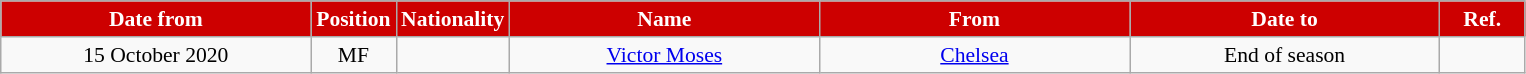<table class="wikitable" style="text-align:center; font-size:90%; ">
<tr>
<th style="background:#CD0000; color:white; width:200px;">Date from</th>
<th style="background:#CD0000; color:white; width:50px;">Position</th>
<th style="background:#CD0000; color:white; width:50px;">Nationality</th>
<th style="background:#CD0000; color:white; width:200px;">Name</th>
<th style="background:#CD0000; color:white; width:200px;">From</th>
<th style="background:#CD0000; color:white; width:200px;">Date to</th>
<th style="background:#CD0000; color:white; width:50px;">Ref.</th>
</tr>
<tr>
<td>15 October 2020</td>
<td>MF</td>
<td></td>
<td><a href='#'>Victor Moses</a></td>
<td><a href='#'>Chelsea</a></td>
<td>End of season</td>
<td></td>
</tr>
</table>
